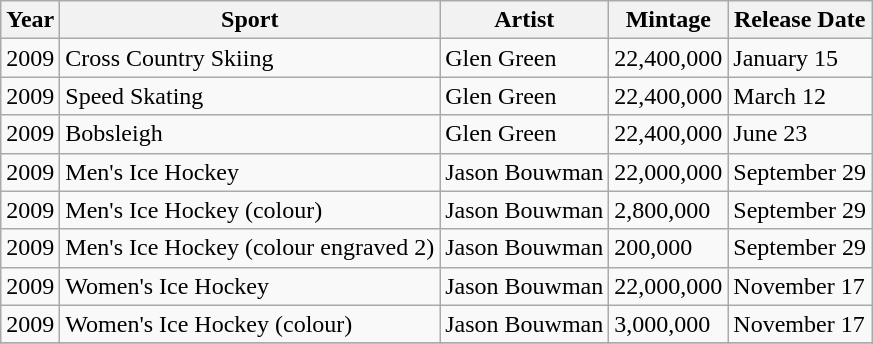<table class="wikitable">
<tr>
<th>Year</th>
<th>Sport</th>
<th>Artist</th>
<th>Mintage</th>
<th>Release Date</th>
</tr>
<tr>
<td>2009</td>
<td>Cross Country Skiing</td>
<td>Glen Green</td>
<td>22,400,000</td>
<td>January 15</td>
</tr>
<tr>
<td>2009</td>
<td>Speed Skating</td>
<td>Glen Green</td>
<td>22,400,000</td>
<td>March 12</td>
</tr>
<tr>
<td>2009</td>
<td>Bobsleigh</td>
<td>Glen Green</td>
<td>22,400,000</td>
<td>June 23</td>
</tr>
<tr>
<td>2009</td>
<td>Men's Ice Hockey</td>
<td>Jason Bouwman</td>
<td>22,000,000</td>
<td>September 29</td>
</tr>
<tr>
<td>2009</td>
<td>Men's Ice Hockey (colour)</td>
<td>Jason Bouwman</td>
<td>2,800,000</td>
<td>September 29</td>
</tr>
<tr>
<td>2009</td>
<td>Men's Ice Hockey (colour engraved 2)</td>
<td>Jason Bouwman</td>
<td>200,000</td>
<td>September 29</td>
</tr>
<tr>
<td>2009</td>
<td>Women's Ice Hockey</td>
<td>Jason Bouwman</td>
<td>22,000,000</td>
<td>November 17</td>
</tr>
<tr>
<td>2009</td>
<td>Women's Ice Hockey (colour)</td>
<td>Jason Bouwman</td>
<td>3,000,000</td>
<td>November 17</td>
</tr>
<tr>
</tr>
</table>
